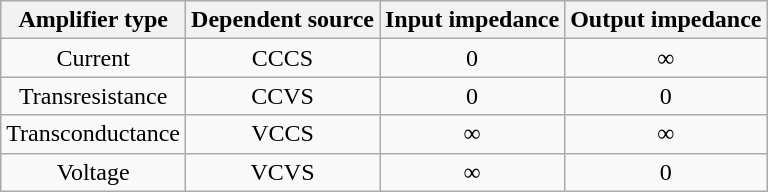<table class="wikitable" style="text-align:center;">
<tr>
<th>Amplifier type</th>
<th>Dependent source</th>
<th>Input impedance</th>
<th>Output impedance</th>
</tr>
<tr>
<td>Current</td>
<td>CCCS</td>
<td>0</td>
<td>∞</td>
</tr>
<tr>
<td>Transresistance</td>
<td>CCVS</td>
<td>0</td>
<td>0</td>
</tr>
<tr>
<td>Transconductance</td>
<td>VCCS</td>
<td>∞</td>
<td>∞</td>
</tr>
<tr>
<td>Voltage</td>
<td>VCVS</td>
<td>∞</td>
<td>0</td>
</tr>
</table>
